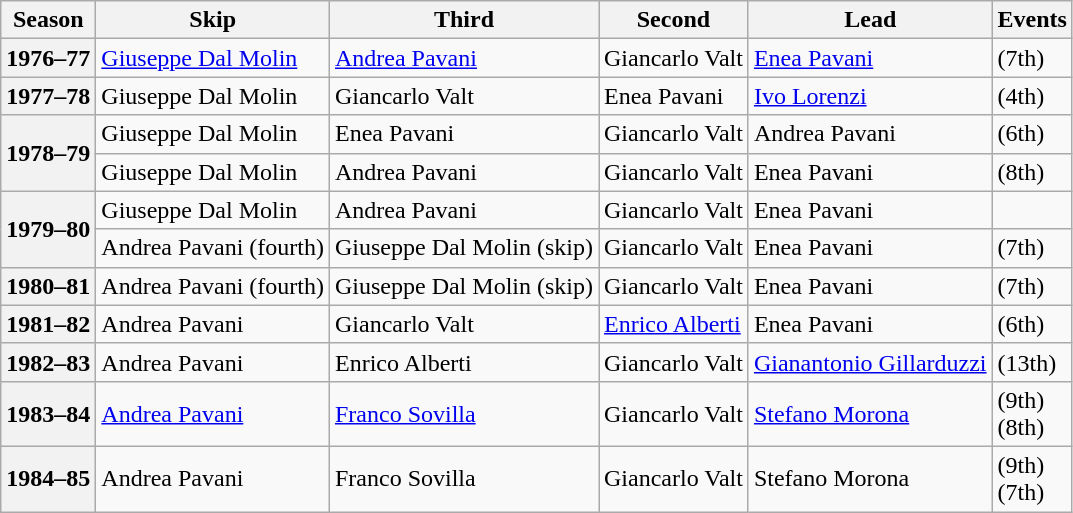<table class="wikitable">
<tr>
<th scope="col">Season</th>
<th scope="col">Skip</th>
<th scope="col">Third</th>
<th scope="col">Second</th>
<th scope="col">Lead</th>
<th scope="col">Events</th>
</tr>
<tr>
<th scope="row">1976–77</th>
<td><a href='#'>Giuseppe Dal Molin</a></td>
<td><a href='#'>Andrea Pavani</a></td>
<td>Giancarlo Valt</td>
<td><a href='#'>Enea Pavani</a></td>
<td> (7th)</td>
</tr>
<tr>
<th scope="row">1977–78</th>
<td>Giuseppe Dal Molin</td>
<td>Giancarlo Valt</td>
<td>Enea Pavani</td>
<td><a href='#'>Ivo Lorenzi</a></td>
<td> (4th)</td>
</tr>
<tr>
<th scope="row" rowspan=2>1978–79</th>
<td>Giuseppe Dal Molin</td>
<td>Enea Pavani</td>
<td>Giancarlo Valt</td>
<td>Andrea Pavani</td>
<td> (6th)</td>
</tr>
<tr>
<td>Giuseppe Dal Molin</td>
<td>Andrea Pavani</td>
<td>Giancarlo Valt</td>
<td>Enea Pavani</td>
<td> (8th)</td>
</tr>
<tr>
<th scope="row" rowspan=2>1979–80</th>
<td>Giuseppe Dal Molin</td>
<td>Andrea Pavani</td>
<td>Giancarlo Valt</td>
<td>Enea Pavani</td>
<td> </td>
</tr>
<tr>
<td>Andrea Pavani (fourth)</td>
<td>Giuseppe Dal Molin (skip)</td>
<td>Giancarlo Valt</td>
<td>Enea Pavani</td>
<td> (7th)</td>
</tr>
<tr>
<th scope="row">1980–81</th>
<td>Andrea Pavani (fourth)</td>
<td>Giuseppe Dal Molin (skip)</td>
<td>Giancarlo Valt</td>
<td>Enea Pavani</td>
<td> (7th)</td>
</tr>
<tr>
<th scope="row">1981–82</th>
<td>Andrea Pavani</td>
<td>Giancarlo Valt</td>
<td><a href='#'>Enrico Alberti</a></td>
<td>Enea Pavani</td>
<td> (6th)</td>
</tr>
<tr>
<th scope="row">1982–83</th>
<td>Andrea Pavani</td>
<td>Enrico Alberti</td>
<td>Giancarlo Valt</td>
<td><a href='#'>Gianantonio Gillarduzzi</a></td>
<td> (13th)</td>
</tr>
<tr>
<th scope="row">1983–84</th>
<td><a href='#'>Andrea Pavani</a></td>
<td><a href='#'>Franco Sovilla</a></td>
<td>Giancarlo Valt</td>
<td><a href='#'>Stefano Morona</a></td>
<td> (9th)<br> (8th)</td>
</tr>
<tr>
<th scope="row">1984–85</th>
<td>Andrea Pavani</td>
<td>Franco Sovilla</td>
<td>Giancarlo Valt</td>
<td>Stefano Morona</td>
<td> (9th)<br> (7th)</td>
</tr>
</table>
